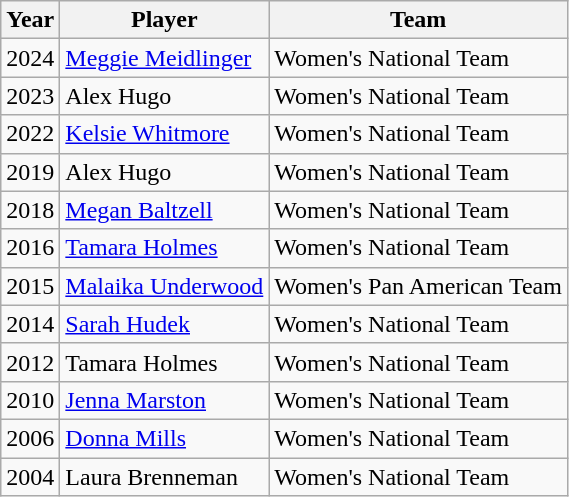<table class="wikitable">
<tr>
<th>Year</th>
<th>Player</th>
<th>Team</th>
</tr>
<tr>
<td>2024</td>
<td><a href='#'>Meggie Meidlinger</a></td>
<td>Women's National Team</td>
</tr>
<tr>
<td>2023</td>
<td>Alex Hugo</td>
<td>Women's National Team</td>
</tr>
<tr>
<td>2022</td>
<td><a href='#'>Kelsie Whitmore</a></td>
<td>Women's National Team</td>
</tr>
<tr>
<td>2019</td>
<td>Alex Hugo</td>
<td>Women's National Team</td>
</tr>
<tr>
<td>2018</td>
<td><a href='#'>Megan Baltzell</a></td>
<td>Women's National Team</td>
</tr>
<tr>
<td>2016</td>
<td><a href='#'>Tamara Holmes</a></td>
<td>Women's National Team</td>
</tr>
<tr>
<td>2015</td>
<td><a href='#'>Malaika Underwood</a></td>
<td>Women's Pan American Team</td>
</tr>
<tr>
<td>2014</td>
<td><a href='#'>Sarah Hudek</a></td>
<td>Women's National Team</td>
</tr>
<tr>
<td>2012</td>
<td>Tamara Holmes</td>
<td>Women's National Team</td>
</tr>
<tr>
<td>2010</td>
<td><a href='#'>Jenna Marston</a></td>
<td>Women's National Team</td>
</tr>
<tr>
<td>2006</td>
<td><a href='#'>Donna Mills</a></td>
<td>Women's National Team</td>
</tr>
<tr>
<td>2004</td>
<td>Laura Brenneman</td>
<td>Women's National Team</td>
</tr>
</table>
